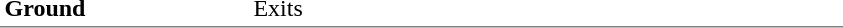<table table border=0 cellspacing=0 cellpadding=3>
<tr>
<td style="border-bottom:solid 1px gray;" width=50 rowspan=10 valign=top><strong>Ground</strong></td>
</tr>
<tr>
<td style="border-bottom:solid 1px gray;" width=100 rowspan=2 valign=top></td>
<td style="border-bottom:solid 1px gray;" width=390 rowspan=2 valign=top>Exits</td>
</tr>
</table>
